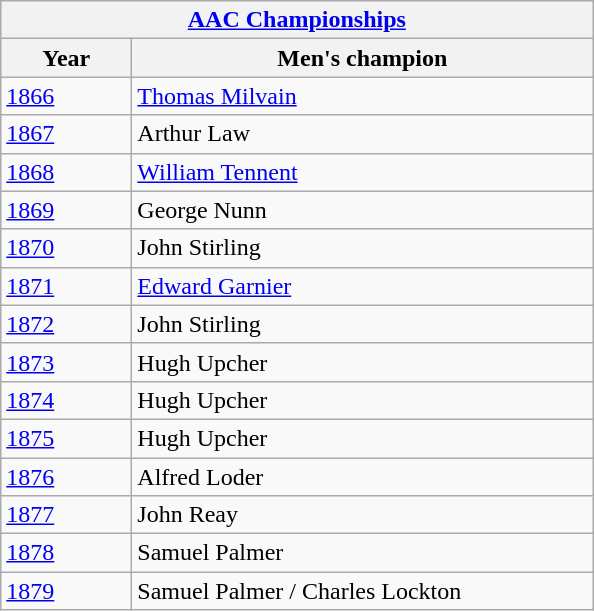<table class="wikitable">
<tr>
<th colspan="2"><a href='#'>AAC Championships</a><br></th>
</tr>
<tr>
<th width=80>Year</th>
<th width=300>Men's champion</th>
</tr>
<tr>
<td><a href='#'>1866</a></td>
<td><a href='#'>Thomas Milvain</a></td>
</tr>
<tr>
<td><a href='#'>1867</a></td>
<td>Arthur Law</td>
</tr>
<tr>
<td><a href='#'>1868</a></td>
<td><a href='#'>William Tennent</a></td>
</tr>
<tr>
<td><a href='#'>1869</a></td>
<td>George Nunn</td>
</tr>
<tr>
<td><a href='#'>1870</a></td>
<td>John Stirling</td>
</tr>
<tr>
<td><a href='#'>1871</a></td>
<td><a href='#'>Edward Garnier</a></td>
</tr>
<tr>
<td><a href='#'>1872</a></td>
<td>John Stirling</td>
</tr>
<tr>
<td><a href='#'>1873</a></td>
<td>Hugh Upcher</td>
</tr>
<tr>
<td><a href='#'>1874</a></td>
<td>Hugh Upcher</td>
</tr>
<tr>
<td><a href='#'>1875</a></td>
<td>Hugh Upcher</td>
</tr>
<tr>
<td><a href='#'>1876</a></td>
<td>Alfred Loder</td>
</tr>
<tr>
<td><a href='#'>1877</a></td>
<td>John Reay</td>
</tr>
<tr>
<td><a href='#'>1878</a></td>
<td>Samuel Palmer</td>
</tr>
<tr>
<td><a href='#'>1879</a></td>
<td>Samuel Palmer / Charles Lockton</td>
</tr>
</table>
